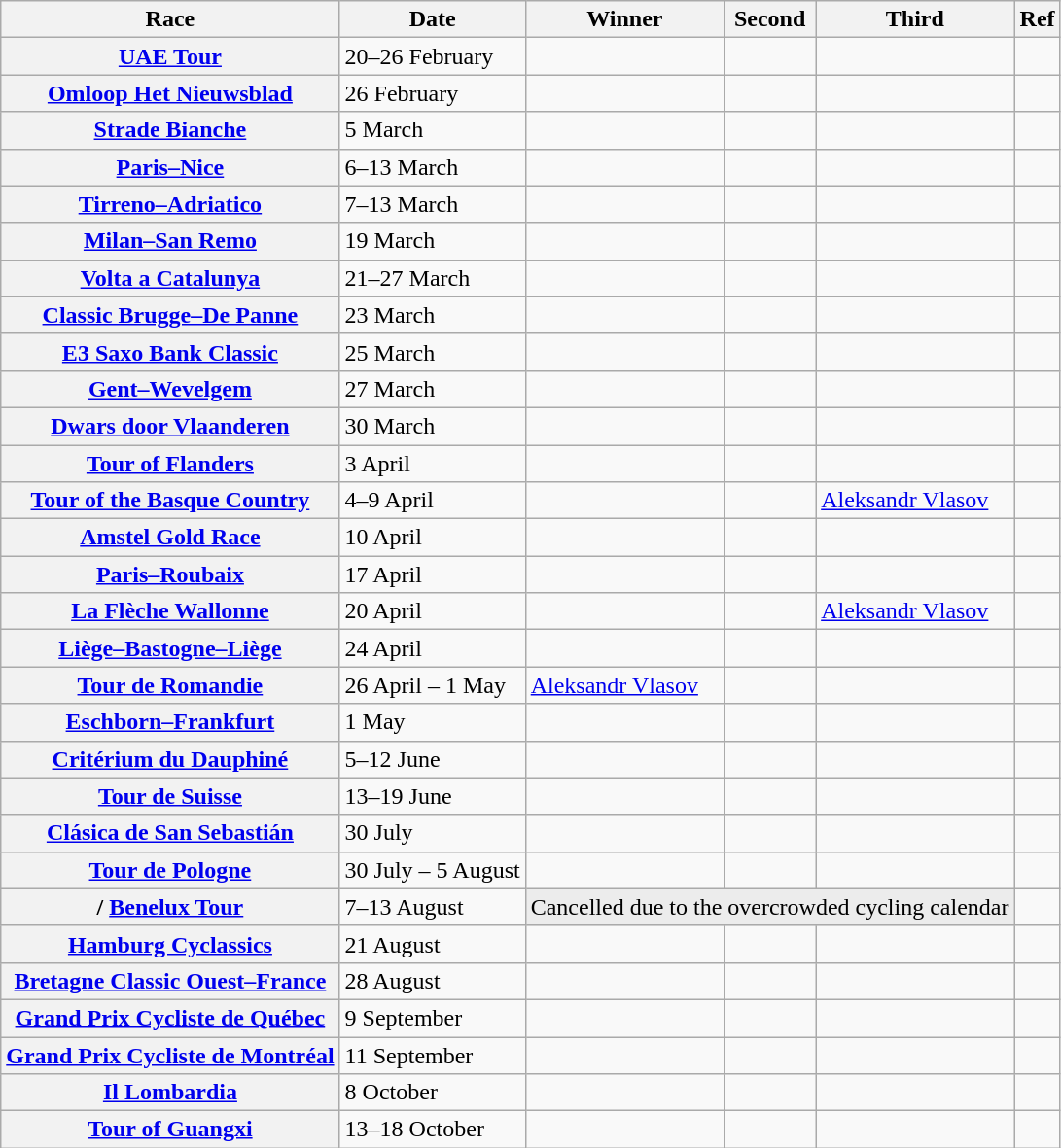<table class="wikitable plainrowheaders">
<tr>
<th scope="col">Race</th>
<th scope="col">Date</th>
<th scope="col">Winner</th>
<th scope="col">Second</th>
<th scope="col">Third</th>
<th scope="col">Ref</th>
</tr>
<tr>
<th scope="row"> <a href='#'>UAE Tour</a></th>
<td>20–26 February</td>
<td></td>
<td></td>
<td></td>
<td align="center"></td>
</tr>
<tr>
<th scope="row"> <a href='#'>Omloop Het Nieuwsblad</a></th>
<td>26 February</td>
<td></td>
<td></td>
<td></td>
<td align="center"></td>
</tr>
<tr>
<th scope="row"> <a href='#'>Strade Bianche</a></th>
<td>5 March</td>
<td></td>
<td></td>
<td></td>
<td align="center"></td>
</tr>
<tr>
<th scope="row"> <a href='#'>Paris–Nice</a></th>
<td>6–13 March</td>
<td></td>
<td></td>
<td></td>
<td align="center"></td>
</tr>
<tr>
<th scope="row"> <a href='#'>Tirreno–Adriatico</a></th>
<td>7–13 March</td>
<td></td>
<td></td>
<td></td>
<td align="center"></td>
</tr>
<tr>
<th scope="row"> <a href='#'>Milan–San Remo</a></th>
<td>19 March</td>
<td></td>
<td></td>
<td></td>
<td align="center"></td>
</tr>
<tr>
<th scope="row"> <a href='#'>Volta a Catalunya</a></th>
<td>21–27 March</td>
<td></td>
<td></td>
<td></td>
<td align="center"></td>
</tr>
<tr>
<th scope="row"> <a href='#'>Classic Brugge–De Panne</a></th>
<td>23 March</td>
<td></td>
<td></td>
<td></td>
<td align="center"></td>
</tr>
<tr>
<th scope="row"> <a href='#'>E3 Saxo Bank Classic</a></th>
<td>25 March</td>
<td></td>
<td></td>
<td></td>
<td align="center"></td>
</tr>
<tr>
<th scope="row"> <a href='#'>Gent–Wevelgem</a></th>
<td>27 March</td>
<td></td>
<td></td>
<td></td>
<td align="center"></td>
</tr>
<tr>
<th scope="row"> <a href='#'>Dwars door Vlaanderen</a></th>
<td>30 March</td>
<td></td>
<td></td>
<td></td>
<td align="center"></td>
</tr>
<tr>
<th scope="row"> <a href='#'>Tour of Flanders</a></th>
<td>3 April</td>
<td></td>
<td></td>
<td></td>
<td align="center"></td>
</tr>
<tr>
<th scope="row"> <a href='#'>Tour of the Basque Country</a></th>
<td>4–9 April</td>
<td></td>
<td></td>
<td> <a href='#'>Aleksandr Vlasov</a></td>
<td align="center"></td>
</tr>
<tr>
<th scope="row"> <a href='#'>Amstel Gold Race</a></th>
<td>10 April</td>
<td></td>
<td></td>
<td></td>
<td align="center"></td>
</tr>
<tr>
<th scope="row"> <a href='#'>Paris–Roubaix</a></th>
<td>17 April</td>
<td></td>
<td></td>
<td></td>
<td align="center"></td>
</tr>
<tr>
<th scope="row"> <a href='#'>La Flèche Wallonne</a></th>
<td>20 April</td>
<td></td>
<td></td>
<td> <a href='#'>Aleksandr Vlasov</a></td>
<td align="center"></td>
</tr>
<tr>
<th scope="row"> <a href='#'>Liège–Bastogne–Liège</a></th>
<td>24 April</td>
<td></td>
<td></td>
<td></td>
<td align="center"></td>
</tr>
<tr>
<th scope="row"> <a href='#'>Tour de Romandie</a></th>
<td>26 April – 1 May</td>
<td> <a href='#'>Aleksandr Vlasov</a></td>
<td></td>
<td></td>
<td align="center"></td>
</tr>
<tr>
<th scope="row"> <a href='#'>Eschborn–Frankfurt</a></th>
<td>1 May</td>
<td></td>
<td></td>
<td></td>
<td align="center"></td>
</tr>
<tr>
<th scope="row"> <a href='#'>Critérium du Dauphiné</a></th>
<td>5–12 June</td>
<td></td>
<td></td>
<td></td>
<td align="center"></td>
</tr>
<tr>
<th scope="row"> <a href='#'>Tour de Suisse</a></th>
<td>13–19 June</td>
<td></td>
<td></td>
<td></td>
<td align="center"></td>
</tr>
<tr>
<th scope="row"> <a href='#'>Clásica de San Sebastián</a></th>
<td>30 July</td>
<td></td>
<td></td>
<td></td>
<td align="center"></td>
</tr>
<tr>
<th scope="row"> <a href='#'>Tour de Pologne</a></th>
<td>30 July – 5 August</td>
<td></td>
<td></td>
<td></td>
<td align="center"></td>
</tr>
<tr>
<th scope="row">/ <a href='#'>Benelux Tour</a></th>
<td>7–13 August</td>
<td bgcolor="#ececec" colspan="3" align="center"><span>Cancelled due to the overcrowded cycling calendar </span></td>
<td align="center"></td>
</tr>
<tr>
<th scope="row"> <a href='#'>Hamburg Cyclassics</a></th>
<td>21 August</td>
<td></td>
<td></td>
<td></td>
<td align="center"></td>
</tr>
<tr>
<th scope="row"> <a href='#'>Bretagne Classic Ouest–France</a></th>
<td>28 August</td>
<td></td>
<td></td>
<td></td>
<td align="center"></td>
</tr>
<tr>
<th scope="row"> <a href='#'>Grand Prix Cycliste de Québec</a></th>
<td>9 September</td>
<td></td>
<td></td>
<td></td>
<td align="center"></td>
</tr>
<tr>
<th scope="row"> <a href='#'>Grand Prix Cycliste de Montréal</a></th>
<td>11 September</td>
<td></td>
<td></td>
<td></td>
<td align="center"></td>
</tr>
<tr>
<th scope="row"> <a href='#'>Il Lombardia</a></th>
<td>8 October</td>
<td></td>
<td></td>
<td></td>
<td align="center"></td>
</tr>
<tr>
<th scope="row"> <a href='#'>Tour of Guangxi</a></th>
<td>13–18 October</td>
<td></td>
<td></td>
<td></td>
<td align="center"></td>
</tr>
</table>
